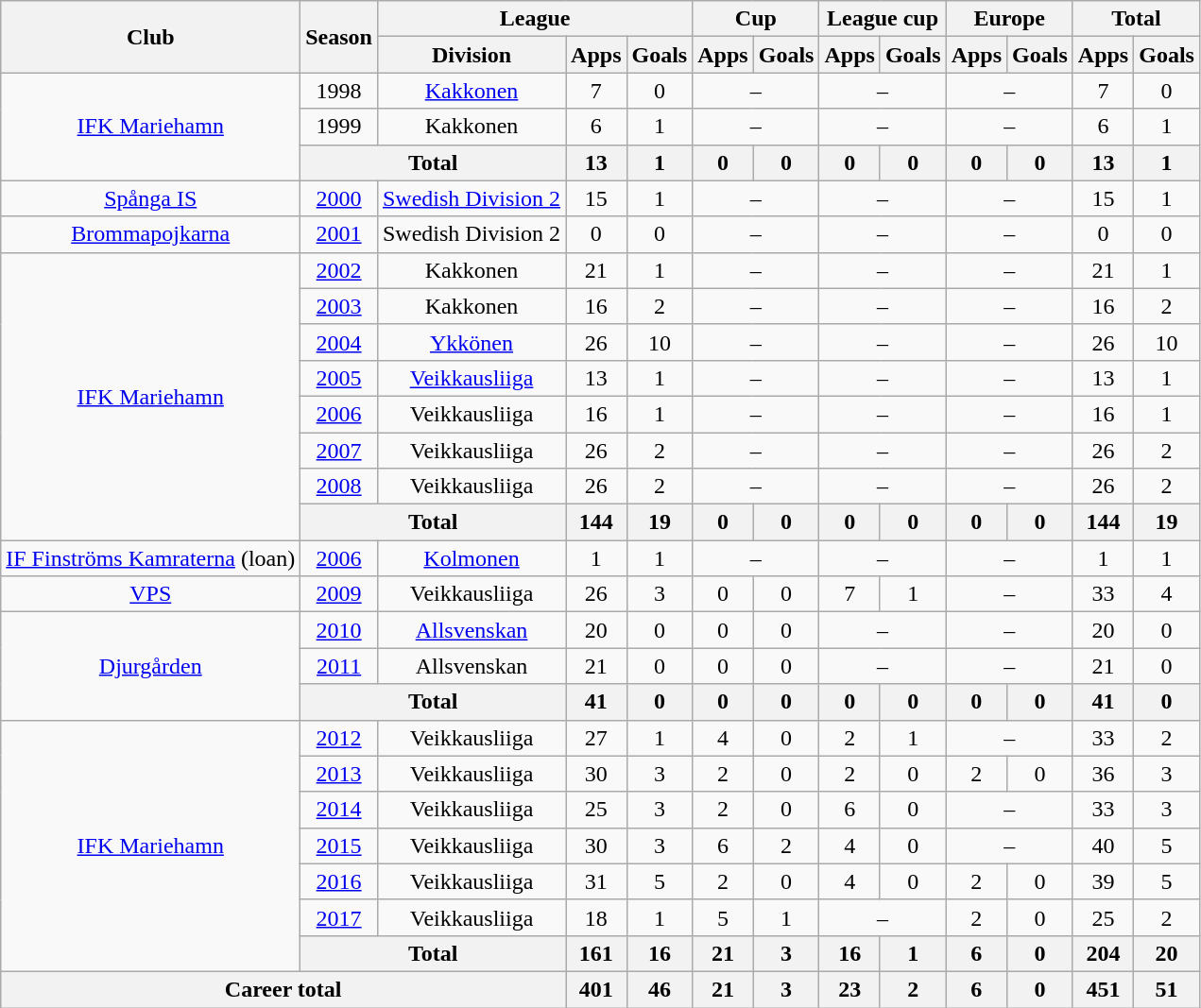<table class="wikitable" style="text-align:center">
<tr>
<th rowspan="2">Club</th>
<th rowspan="2">Season</th>
<th colspan="3">League</th>
<th colspan="2">Cup</th>
<th colspan="2">League cup</th>
<th colspan="2">Europe</th>
<th colspan="2">Total</th>
</tr>
<tr>
<th>Division</th>
<th>Apps</th>
<th>Goals</th>
<th>Apps</th>
<th>Goals</th>
<th>Apps</th>
<th>Goals</th>
<th>Apps</th>
<th>Goals</th>
<th>Apps</th>
<th>Goals</th>
</tr>
<tr>
<td rowspan="3"><a href='#'>IFK Mariehamn</a></td>
<td>1998</td>
<td><a href='#'>Kakkonen</a></td>
<td>7</td>
<td>0</td>
<td colspan=2>–</td>
<td colspan=2>–</td>
<td colspan=2>–</td>
<td>7</td>
<td>0</td>
</tr>
<tr>
<td>1999</td>
<td>Kakkonen</td>
<td>6</td>
<td>1</td>
<td colspan=2>–</td>
<td colspan=2>–</td>
<td colspan=2>–</td>
<td>6</td>
<td>1</td>
</tr>
<tr>
<th colspan=2>Total</th>
<th>13</th>
<th>1</th>
<th>0</th>
<th>0</th>
<th>0</th>
<th>0</th>
<th>0</th>
<th>0</th>
<th>13</th>
<th>1</th>
</tr>
<tr>
<td><a href='#'>Spånga IS</a></td>
<td><a href='#'>2000</a></td>
<td><a href='#'>Swedish Division 2</a></td>
<td>15</td>
<td>1</td>
<td colspan=2>–</td>
<td colspan=2>–</td>
<td colspan=2>–</td>
<td>15</td>
<td>1</td>
</tr>
<tr>
<td><a href='#'>Brommapojkarna</a></td>
<td><a href='#'>2001</a></td>
<td>Swedish Division 2</td>
<td>0</td>
<td>0</td>
<td colspan=2>–</td>
<td colspan=2>–</td>
<td colspan=2>–</td>
<td>0</td>
<td>0</td>
</tr>
<tr>
<td rowspan=8><a href='#'>IFK Mariehamn</a></td>
<td><a href='#'>2002</a></td>
<td>Kakkonen</td>
<td>21</td>
<td>1</td>
<td colspan=2>–</td>
<td colspan=2>–</td>
<td colspan=2>–</td>
<td>21</td>
<td>1</td>
</tr>
<tr>
<td><a href='#'>2003</a></td>
<td>Kakkonen</td>
<td>16</td>
<td>2</td>
<td colspan=2>–</td>
<td colspan=2>–</td>
<td colspan=2>–</td>
<td>16</td>
<td>2</td>
</tr>
<tr>
<td><a href='#'>2004</a></td>
<td><a href='#'>Ykkönen</a></td>
<td>26</td>
<td>10</td>
<td colspan=2>–</td>
<td colspan=2>–</td>
<td colspan=2>–</td>
<td>26</td>
<td>10</td>
</tr>
<tr>
<td><a href='#'>2005</a></td>
<td><a href='#'>Veikkausliiga</a></td>
<td>13</td>
<td>1</td>
<td colspan=2>–</td>
<td colspan=2>–</td>
<td colspan=2>–</td>
<td>13</td>
<td>1</td>
</tr>
<tr>
<td><a href='#'>2006</a></td>
<td>Veikkausliiga</td>
<td>16</td>
<td>1</td>
<td colspan=2>–</td>
<td colspan=2>–</td>
<td colspan=2>–</td>
<td>16</td>
<td>1</td>
</tr>
<tr>
<td><a href='#'>2007</a></td>
<td>Veikkausliiga</td>
<td>26</td>
<td>2</td>
<td colspan=2>–</td>
<td colspan=2>–</td>
<td colspan=2>–</td>
<td>26</td>
<td>2</td>
</tr>
<tr>
<td><a href='#'>2008</a></td>
<td>Veikkausliiga</td>
<td>26</td>
<td>2</td>
<td colspan=2>–</td>
<td colspan=2>–</td>
<td colspan=2>–</td>
<td>26</td>
<td>2</td>
</tr>
<tr>
<th colspan=2>Total</th>
<th>144</th>
<th>19</th>
<th>0</th>
<th>0</th>
<th>0</th>
<th>0</th>
<th>0</th>
<th>0</th>
<th>144</th>
<th>19</th>
</tr>
<tr>
<td><a href='#'>IF Finströms Kamraterna</a> (loan)</td>
<td><a href='#'>2006</a></td>
<td><a href='#'>Kolmonen</a></td>
<td>1</td>
<td>1</td>
<td colspan=2>–</td>
<td colspan=2>–</td>
<td colspan=2>–</td>
<td>1</td>
<td>1</td>
</tr>
<tr>
<td><a href='#'>VPS</a></td>
<td><a href='#'>2009</a></td>
<td>Veikkausliiga</td>
<td>26</td>
<td>3</td>
<td>0</td>
<td>0</td>
<td>7</td>
<td>1</td>
<td colspan=2>–</td>
<td>33</td>
<td>4</td>
</tr>
<tr>
<td rowspan=3><a href='#'>Djurgården</a></td>
<td><a href='#'>2010</a></td>
<td><a href='#'>Allsvenskan</a></td>
<td>20</td>
<td>0</td>
<td>0</td>
<td>0</td>
<td colspan=2>–</td>
<td colspan=2>–</td>
<td>20</td>
<td>0</td>
</tr>
<tr>
<td><a href='#'>2011</a></td>
<td>Allsvenskan</td>
<td>21</td>
<td>0</td>
<td>0</td>
<td>0</td>
<td colspan=2>–</td>
<td colspan=2>–</td>
<td>21</td>
<td>0</td>
</tr>
<tr>
<th colspan=2>Total</th>
<th>41</th>
<th>0</th>
<th>0</th>
<th>0</th>
<th>0</th>
<th>0</th>
<th>0</th>
<th>0</th>
<th>41</th>
<th>0</th>
</tr>
<tr>
<td rowspan=7><a href='#'>IFK Mariehamn</a></td>
<td><a href='#'>2012</a></td>
<td>Veikkausliiga</td>
<td>27</td>
<td>1</td>
<td>4</td>
<td>0</td>
<td>2</td>
<td>1</td>
<td colspan=2>–</td>
<td>33</td>
<td>2</td>
</tr>
<tr>
<td><a href='#'>2013</a></td>
<td>Veikkausliiga</td>
<td>30</td>
<td>3</td>
<td>2</td>
<td>0</td>
<td>2</td>
<td>0</td>
<td>2</td>
<td>0</td>
<td>36</td>
<td>3</td>
</tr>
<tr>
<td><a href='#'>2014</a></td>
<td>Veikkausliiga</td>
<td>25</td>
<td>3</td>
<td>2</td>
<td>0</td>
<td>6</td>
<td>0</td>
<td colspan=2>–</td>
<td>33</td>
<td>3</td>
</tr>
<tr>
<td><a href='#'>2015</a></td>
<td>Veikkausliiga</td>
<td>30</td>
<td>3</td>
<td>6</td>
<td>2</td>
<td>4</td>
<td>0</td>
<td colspan=2>–</td>
<td>40</td>
<td>5</td>
</tr>
<tr>
<td><a href='#'>2016</a></td>
<td>Veikkausliiga</td>
<td>31</td>
<td>5</td>
<td>2</td>
<td>0</td>
<td>4</td>
<td>0</td>
<td>2</td>
<td>0</td>
<td>39</td>
<td>5</td>
</tr>
<tr>
<td><a href='#'>2017</a></td>
<td>Veikkausliiga</td>
<td>18</td>
<td>1</td>
<td>5</td>
<td>1</td>
<td colspan=2>–</td>
<td>2</td>
<td>0</td>
<td>25</td>
<td>2</td>
</tr>
<tr>
<th colspan=2>Total</th>
<th>161</th>
<th>16</th>
<th>21</th>
<th>3</th>
<th>16</th>
<th>1</th>
<th>6</th>
<th>0</th>
<th>204</th>
<th>20</th>
</tr>
<tr>
<th colspan="3">Career total</th>
<th>401</th>
<th>46</th>
<th>21</th>
<th>3</th>
<th>23</th>
<th>2</th>
<th>6</th>
<th>0</th>
<th>451</th>
<th>51</th>
</tr>
</table>
